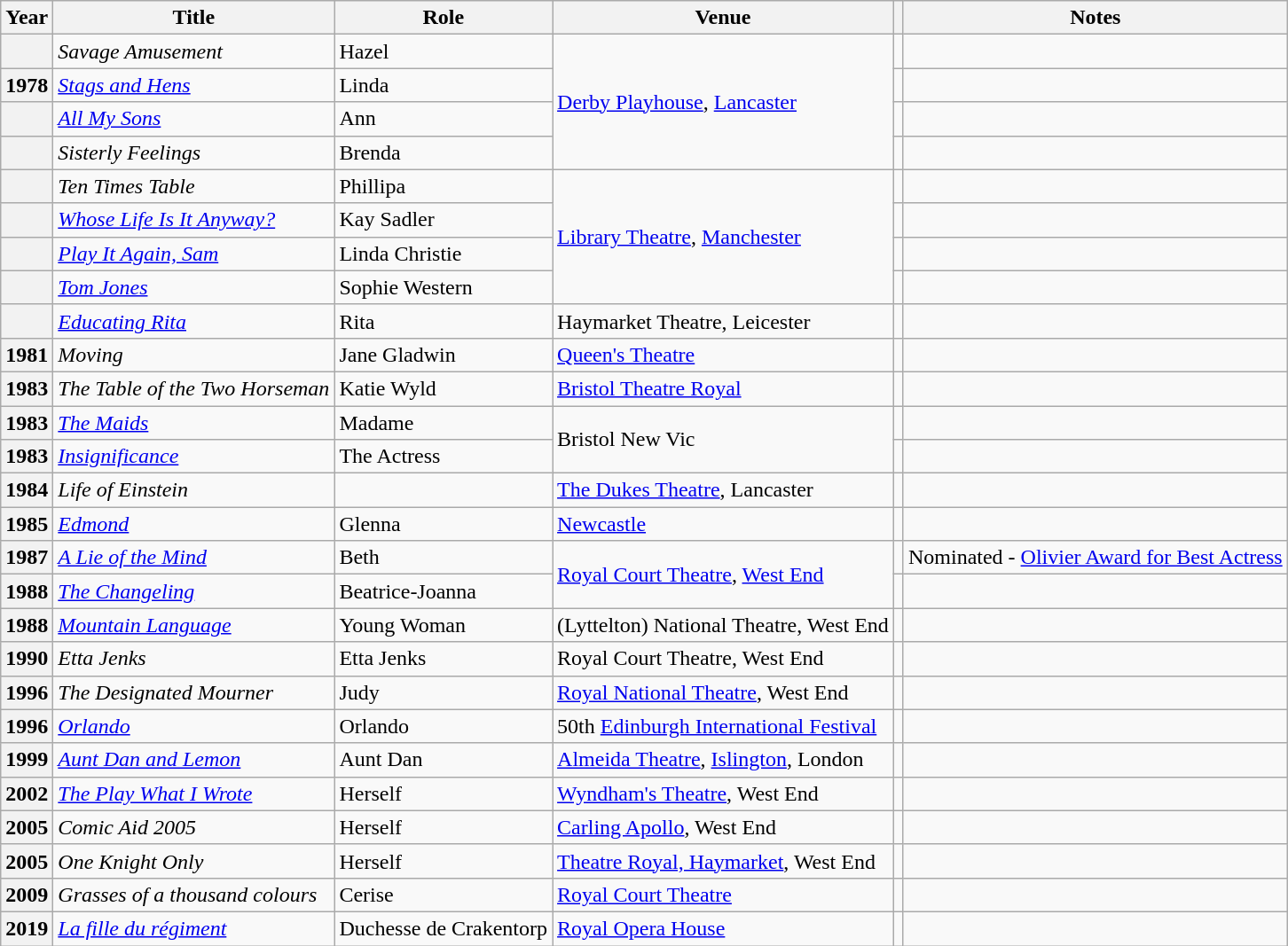<table class="wikitable plainrowheaders sortable" style="margin-right: 0;">
<tr>
<th scope="col">Year</th>
<th scope="col">Title</th>
<th scope="col">Role</th>
<th scope="col">Venue</th>
<th scope="col" class="unsortable"></th>
<th scope="col">Notes</th>
</tr>
<tr>
<th scope="row"></th>
<td><em>Savage Amusement</em></td>
<td>Hazel</td>
<td rowspan="4"><a href='#'>Derby Playhouse</a>, <a href='#'>Lancaster</a></td>
<td style="text-align: center;"></td>
<td></td>
</tr>
<tr>
<th scope="row">1978</th>
<td><em><a href='#'>Stags and Hens</a></em></td>
<td>Linda</td>
<td style="text-align: center;"></td>
<td></td>
</tr>
<tr>
<th scope="row"></th>
<td><em><a href='#'>All My Sons</a></em></td>
<td>Ann</td>
<td></td>
</tr>
<tr>
<th scope="row"></th>
<td><em>Sisterly Feelings</em></td>
<td>Brenda</td>
<td style="text-align: center;"></td>
<td></td>
</tr>
<tr>
<th scope="row"></th>
<td><em>Ten Times Table</em></td>
<td>Phillipa</td>
<td rowspan="4"><a href='#'>Library Theatre</a>, <a href='#'>Manchester</a></td>
<td style="text-align: center;"></td>
<td></td>
</tr>
<tr>
<th scope="row"></th>
<td><em><a href='#'>Whose Life Is It Anyway?</a></em></td>
<td>Kay Sadler</td>
<td style="text-align: center;"></td>
<td></td>
</tr>
<tr>
<th scope="row"></th>
<td><em><a href='#'>Play It Again, Sam</a></em></td>
<td>Linda Christie</td>
<td style="text-align: center;"></td>
<td></td>
</tr>
<tr>
<th scope="row"></th>
<td><em><a href='#'>Tom Jones</a></em></td>
<td>Sophie Western</td>
<td style="text-align: center;"></td>
<td></td>
</tr>
<tr>
<th scope="row"></th>
<td><em><a href='#'>Educating Rita</a></em></td>
<td>Rita</td>
<td>Haymarket Theatre, Leicester</td>
<td style="text-align: center;"></td>
<td></td>
</tr>
<tr>
<th scope="row">1981</th>
<td><em>Moving</em></td>
<td>Jane Gladwin</td>
<td><a href='#'>Queen's Theatre</a></td>
<td style="text-align: center;"></td>
<td></td>
</tr>
<tr>
<th scope="row">1983</th>
<td><em>The Table of the Two Horseman</em></td>
<td>Katie Wyld</td>
<td><a href='#'>Bristol Theatre Royal</a></td>
<td style="text-align: center;"></td>
<td></td>
</tr>
<tr>
<th scope="row">1983</th>
<td><em><a href='#'>The Maids</a></em></td>
<td>Madame</td>
<td rowspan="2">Bristol New Vic</td>
<td style="text-align: center;"></td>
<td></td>
</tr>
<tr>
<th scope="row">1983</th>
<td><em><a href='#'>Insignificance</a></em></td>
<td>The Actress</td>
<td style="text-align: center;"></td>
<td></td>
</tr>
<tr>
<th scope="row">1984</th>
<td><em>Life of Einstein</em></td>
<td></td>
<td><a href='#'>The Dukes Theatre</a>, Lancaster</td>
<td style="text-align: center;"></td>
<td></td>
</tr>
<tr>
<th scope="row">1985</th>
<td><em><a href='#'>Edmond</a></em></td>
<td>Glenna</td>
<td><a href='#'>Newcastle</a></td>
<td style="text-align: center;"></td>
<td></td>
</tr>
<tr>
<th scope="row">1987</th>
<td><em><a href='#'>A Lie of the Mind</a></em></td>
<td>Beth</td>
<td rowspan="2"><a href='#'>Royal Court Theatre</a>, <a href='#'>West End</a></td>
<td style="text-align: center;"></td>
<td>Nominated - <a href='#'>Olivier Award for Best Actress</a></td>
</tr>
<tr>
<th scope="row">1988</th>
<td><em><a href='#'>The Changeling</a></em></td>
<td>Beatrice-Joanna</td>
<td style="text-align: center;"></td>
<td></td>
</tr>
<tr>
<th scope="row">1988</th>
<td><em><a href='#'>Mountain Language</a></em></td>
<td>Young Woman</td>
<td>(Lyttelton) National Theatre, West End</td>
<td style="text-align: center;"></td>
<td></td>
</tr>
<tr>
<th scope="row">1990</th>
<td><em>Etta Jenks</em></td>
<td>Etta Jenks</td>
<td>Royal Court Theatre, West End</td>
<td style="text-align: center;"></td>
<td></td>
</tr>
<tr>
<th scope="row">1996</th>
<td><em>The Designated Mourner</em></td>
<td>Judy</td>
<td><a href='#'>Royal National Theatre</a>, West End</td>
<td style="text-align: center;"></td>
<td></td>
</tr>
<tr>
<th scope="row">1996</th>
<td><em><a href='#'>Orlando</a></em></td>
<td>Orlando</td>
<td>50th <a href='#'>Edinburgh International Festival</a></td>
<td style="text-align: center;"></td>
<td></td>
</tr>
<tr>
<th scope="row">1999</th>
<td><em><a href='#'>Aunt Dan and Lemon</a></em></td>
<td>Aunt Dan</td>
<td><a href='#'>Almeida Theatre</a>, <a href='#'>Islington</a>, London</td>
<td style="text-align: center;"></td>
<td></td>
</tr>
<tr>
<th scope="row">2002</th>
<td><em><a href='#'>The Play What I Wrote</a></em></td>
<td>Herself</td>
<td><a href='#'>Wyndham's Theatre</a>, West End</td>
<td style="text-align: center;"></td>
<td></td>
</tr>
<tr>
<th scope="row">2005</th>
<td><em>Comic Aid 2005</em></td>
<td>Herself</td>
<td><a href='#'>Carling Apollo</a>, West End</td>
<td style="text-align: center;"></td>
<td></td>
</tr>
<tr>
<th scope="row">2005</th>
<td><em>One Knight Only</em></td>
<td>Herself</td>
<td><a href='#'>Theatre Royal, Haymarket</a>, West End</td>
<td style="text-align: center;"></td>
<td></td>
</tr>
<tr>
<th scope="row">2009</th>
<td><em>Grasses of a thousand colours</em></td>
<td>Cerise</td>
<td><a href='#'>Royal Court Theatre</a></td>
<td style="text-align: center;"></td>
<td></td>
</tr>
<tr>
<th scope="row">2019</th>
<td><em><a href='#'>La fille du régiment</a></em></td>
<td>Duchesse de Crakentorp</td>
<td><a href='#'>Royal Opera House</a></td>
<td style="text-align: center;"></td>
<td></td>
</tr>
</table>
